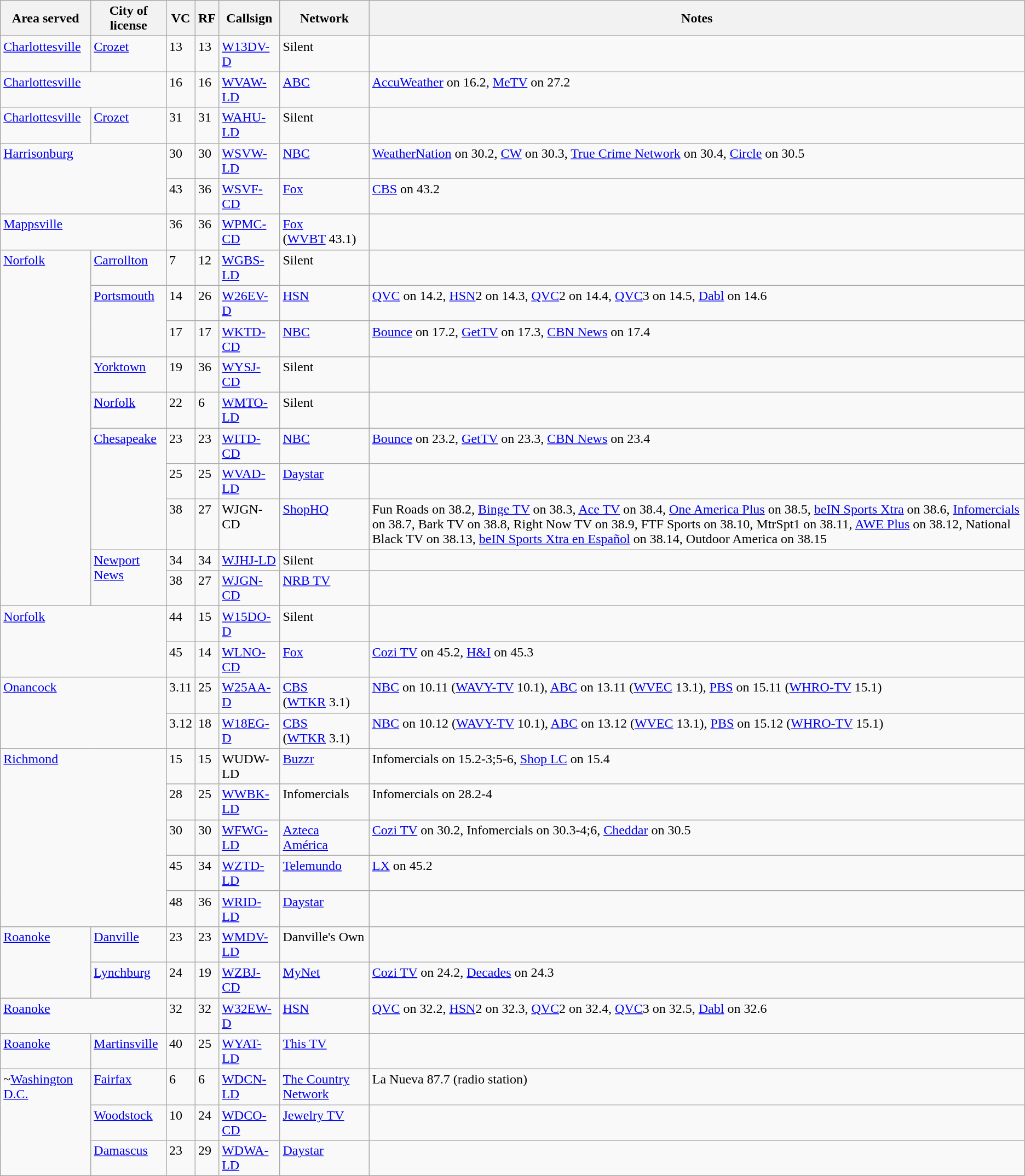<table class="sortable wikitable" style="margin: 1em 1em 1em 0; background: #f9f9f9;">
<tr>
<th>Area served</th>
<th>City of license</th>
<th>VC</th>
<th>RF</th>
<th>Callsign</th>
<th>Network</th>
<th class="unsortable">Notes</th>
</tr>
<tr style="vertical-align: top; text-align: left;">
<td><a href='#'>Charlottesville</a></td>
<td><a href='#'>Crozet</a></td>
<td>13</td>
<td>13</td>
<td><a href='#'>W13DV-D</a></td>
<td>Silent</td>
<td></td>
</tr>
<tr style="vertical-align: top; text-align: left;">
<td colspan="2" rowspan="1"><a href='#'>Charlottesville</a></td>
<td>16</td>
<td>16</td>
<td><a href='#'>WVAW-LD</a></td>
<td><a href='#'>ABC</a></td>
<td><a href='#'>AccuWeather</a> on 16.2, <a href='#'>MeTV</a> on 27.2</td>
</tr>
<tr style="vertical-align: top; text-align: left;">
<td><a href='#'>Charlottesville</a></td>
<td><a href='#'>Crozet</a></td>
<td>31</td>
<td>31</td>
<td><a href='#'>WAHU-LD</a></td>
<td>Silent</td>
<td></td>
</tr>
<tr style="vertical-align: top; text-align: left;">
<td colspan="2" rowspan="2"><a href='#'>Harrisonburg</a></td>
<td>30</td>
<td>30</td>
<td><a href='#'>WSVW-LD</a></td>
<td><a href='#'>NBC</a></td>
<td><a href='#'>WeatherNation</a> on 30.2, <a href='#'>CW</a> on 30.3, <a href='#'>True Crime Network</a> on 30.4, <a href='#'>Circle</a> on 30.5</td>
</tr>
<tr style="vertical-align: top; text-align: left;">
<td>43</td>
<td>36</td>
<td><a href='#'>WSVF-CD</a></td>
<td><a href='#'>Fox</a></td>
<td><a href='#'>CBS</a> on 43.2</td>
</tr>
<tr style="vertical-align: top; text-align: left;">
<td colspan="2" rowspan="1"><a href='#'>Mappsville</a></td>
<td>36</td>
<td>36</td>
<td><a href='#'>WPMC-CD</a></td>
<td><a href='#'>Fox</a><br>(<a href='#'>WVBT</a> 43.1)</td>
<td></td>
</tr>
<tr style="vertical-align: top; text-align: left;">
<td rowspan="10"><a href='#'>Norfolk</a></td>
<td><a href='#'>Carrollton</a></td>
<td>7</td>
<td>12</td>
<td><a href='#'>WGBS-LD</a></td>
<td>Silent</td>
<td></td>
</tr>
<tr style="vertical-align: top; text-align: left;">
<td rowspan="2"><a href='#'>Portsmouth</a></td>
<td>14</td>
<td>26</td>
<td><a href='#'>W26EV-D</a></td>
<td><a href='#'>HSN</a></td>
<td><a href='#'>QVC</a> on 14.2, <a href='#'>HSN</a>2 on 14.3, <a href='#'>QVC</a>2 on 14.4, <a href='#'>QVC</a>3 on 14.5, <a href='#'>Dabl</a> on 14.6</td>
</tr>
<tr style="vertical-align: top; text-align: left;">
<td>17</td>
<td>17</td>
<td><a href='#'>WKTD-CD</a></td>
<td><a href='#'>NBC</a></td>
<td><a href='#'>Bounce</a> on 17.2, <a href='#'>GetTV</a> on 17.3, <a href='#'>CBN News</a> on 17.4</td>
</tr>
<tr style="vertical-align: top; text-align: left;">
<td><a href='#'>Yorktown</a></td>
<td>19</td>
<td>36</td>
<td><a href='#'>WYSJ-CD</a></td>
<td>Silent</td>
<td></td>
</tr>
<tr style="vertical-align: top; text-align: left;">
<td><a href='#'>Norfolk</a></td>
<td>22</td>
<td>6</td>
<td><a href='#'>WMTO-LD</a></td>
<td>Silent</td>
<td></td>
</tr>
<tr style="vertical-align: top; text-align: left;">
<td rowspan="3"><a href='#'>Chesapeake</a></td>
<td>23</td>
<td>23</td>
<td><a href='#'>WITD-CD</a></td>
<td><a href='#'>NBC</a></td>
<td><a href='#'>Bounce</a> on 23.2, <a href='#'>GetTV</a> on 23.3, <a href='#'>CBN News</a> on 23.4</td>
</tr>
<tr style="vertical-align: top; text-align: left;">
<td>25</td>
<td>25</td>
<td><a href='#'>WVAD-LD</a></td>
<td><a href='#'>Daystar</a></td>
<td></td>
</tr>
<tr style="vertical-align: top; text-align: left;">
<td>38</td>
<td>27</td>
<td>WJGN-CD</td>
<td><a href='#'>ShopHQ</a></td>
<td>Fun Roads on 38.2, <a href='#'>Binge TV</a> on 38.3, <a href='#'>Ace TV</a> on 38.4, <a href='#'>One America Plus</a> on 38.5, <a href='#'>beIN Sports Xtra</a> on 38.6, <a href='#'>Infomercials</a> on 38.7, Bark TV on 38.8, Right Now TV on 38.9, FTF Sports on 38.10, MtrSpt1 on 38.11, <a href='#'>AWE Plus</a> on 38.12, National Black TV on 38.13, <a href='#'>beIN Sports Xtra en Español</a> on 38.14, Outdoor America on 38.15</td>
</tr>
<tr style="vertical-align: top; text-align: left;">
<td rowspan="2"><a href='#'>Newport News</a></td>
<td>34</td>
<td>34</td>
<td><a href='#'>WJHJ-LD</a></td>
<td>Silent</td>
<td></td>
</tr>
<tr style="vertical-align: top; text-align: left;">
<td>38</td>
<td>27</td>
<td><a href='#'>WJGN-CD</a></td>
<td><a href='#'>NRB TV</a></td>
<td></td>
</tr>
<tr style="vertical-align: top; text-align: left;">
<td colspan="2" rowspan="2"><a href='#'>Norfolk</a></td>
<td>44</td>
<td>15</td>
<td><a href='#'>W15DO-D</a></td>
<td>Silent</td>
<td></td>
</tr>
<tr style="vertical-align: top; text-align: left;">
<td>45</td>
<td>14</td>
<td><a href='#'>WLNO-CD</a></td>
<td><a href='#'>Fox</a></td>
<td><a href='#'>Cozi TV</a> on 45.2, <a href='#'>H&I</a> on 45.3</td>
</tr>
<tr style="vertical-align: top; text-align: left;">
<td colspan="2" rowspan="2"><a href='#'>Onancock</a></td>
<td>3.11</td>
<td>25</td>
<td><a href='#'>W25AA-D</a></td>
<td><a href='#'>CBS</a><br>(<a href='#'>WTKR</a> 3.1)</td>
<td><a href='#'>NBC</a> on 10.11 (<a href='#'>WAVY-TV</a> 10.1), <a href='#'>ABC</a> on 13.11 (<a href='#'>WVEC</a> 13.1), <a href='#'>PBS</a> on 15.11 (<a href='#'>WHRO-TV</a> 15.1)</td>
</tr>
<tr style="vertical-align: top; text-align: left;">
<td>3.12</td>
<td>18</td>
<td><a href='#'>W18EG-D</a></td>
<td><a href='#'>CBS</a><br>(<a href='#'>WTKR</a> 3.1)</td>
<td><a href='#'>NBC</a> on 10.12 (<a href='#'>WAVY-TV</a> 10.1), <a href='#'>ABC</a> on 13.12 (<a href='#'>WVEC</a> 13.1), <a href='#'>PBS</a> on 15.12 (<a href='#'>WHRO-TV</a> 15.1)</td>
</tr>
<tr style="vertical-align: top; text-align: left;">
<td colspan="2" rowspan="5"><a href='#'>Richmond</a></td>
<td>15</td>
<td>15</td>
<td>WUDW-LD</td>
<td><a href='#'>Buzzr</a></td>
<td>Infomercials on 15.2-3;5-6, <a href='#'>Shop LC</a> on 15.4</td>
</tr>
<tr style="vertical-align: top; text-align: left;">
<td>28</td>
<td>25</td>
<td><a href='#'>WWBK-LD</a></td>
<td>Infomercials</td>
<td>Infomercials on 28.2-4</td>
</tr>
<tr style="vertical-align: top; text-align: left;">
<td>30</td>
<td>30</td>
<td><a href='#'>WFWG-LD</a></td>
<td><a href='#'>Azteca América</a></td>
<td><a href='#'>Cozi TV</a> on 30.2, Infomercials on 30.3-4;6, <a href='#'>Cheddar</a> on 30.5</td>
</tr>
<tr style="vertical-align: top; text-align: left;">
<td>45</td>
<td>34</td>
<td><a href='#'>WZTD-LD</a></td>
<td><a href='#'>Telemundo</a></td>
<td><a href='#'>LX</a> on 45.2</td>
</tr>
<tr style="vertical-align: top; text-align: left;">
<td>48</td>
<td>36</td>
<td><a href='#'>WRID-LD</a></td>
<td><a href='#'>Daystar</a></td>
<td></td>
</tr>
<tr style="vertical-align: top; text-align: left;">
<td rowspan="2"><a href='#'>Roanoke</a></td>
<td><a href='#'>Danville</a></td>
<td>23</td>
<td>23</td>
<td><a href='#'>WMDV-LD</a></td>
<td>Danville's Own</td>
<td></td>
</tr>
<tr style="vertical-align: top; text-align: left;">
<td><a href='#'>Lynchburg</a></td>
<td>24</td>
<td>19</td>
<td><a href='#'>WZBJ-CD</a></td>
<td><a href='#'>MyNet</a></td>
<td><a href='#'>Cozi TV</a> on 24.2, <a href='#'>Decades</a> on 24.3</td>
</tr>
<tr style="vertical-align: top; text-align: left;">
<td colspan="2" rowspan="1"><a href='#'>Roanoke</a></td>
<td>32</td>
<td>32</td>
<td><a href='#'>W32EW-D</a></td>
<td><a href='#'>HSN</a></td>
<td><a href='#'>QVC</a> on 32.2, <a href='#'>HSN</a>2 on 32.3, <a href='#'>QVC</a>2 on 32.4, <a href='#'>QVC</a>3 on 32.5, <a href='#'>Dabl</a> on 32.6</td>
</tr>
<tr style="vertical-align: top; text-align: left;">
<td><a href='#'>Roanoke</a></td>
<td><a href='#'>Martinsville</a></td>
<td>40</td>
<td>25</td>
<td><a href='#'>WYAT-LD</a></td>
<td><a href='#'>This TV</a></td>
<td></td>
</tr>
<tr style="vertical-align: top; text-align: left;">
<td rowspan="3">~<a href='#'>Washington D.C.</a></td>
<td><a href='#'>Fairfax</a></td>
<td>6</td>
<td>6</td>
<td><a href='#'>WDCN-LD</a></td>
<td><a href='#'>The Country Network</a></td>
<td>La Nueva 87.7 (radio station)</td>
</tr>
<tr style="vertical-align: top; text-align: left;">
<td><a href='#'>Woodstock</a></td>
<td>10</td>
<td>24</td>
<td><a href='#'>WDCO-CD</a></td>
<td><a href='#'>Jewelry TV</a></td>
<td></td>
</tr>
<tr style="vertical-align: top; text-align: left;">
<td><a href='#'>Damascus</a></td>
<td>23</td>
<td>29</td>
<td><a href='#'>WDWA-LD</a></td>
<td><a href='#'>Daystar</a></td>
<td></td>
</tr>
</table>
